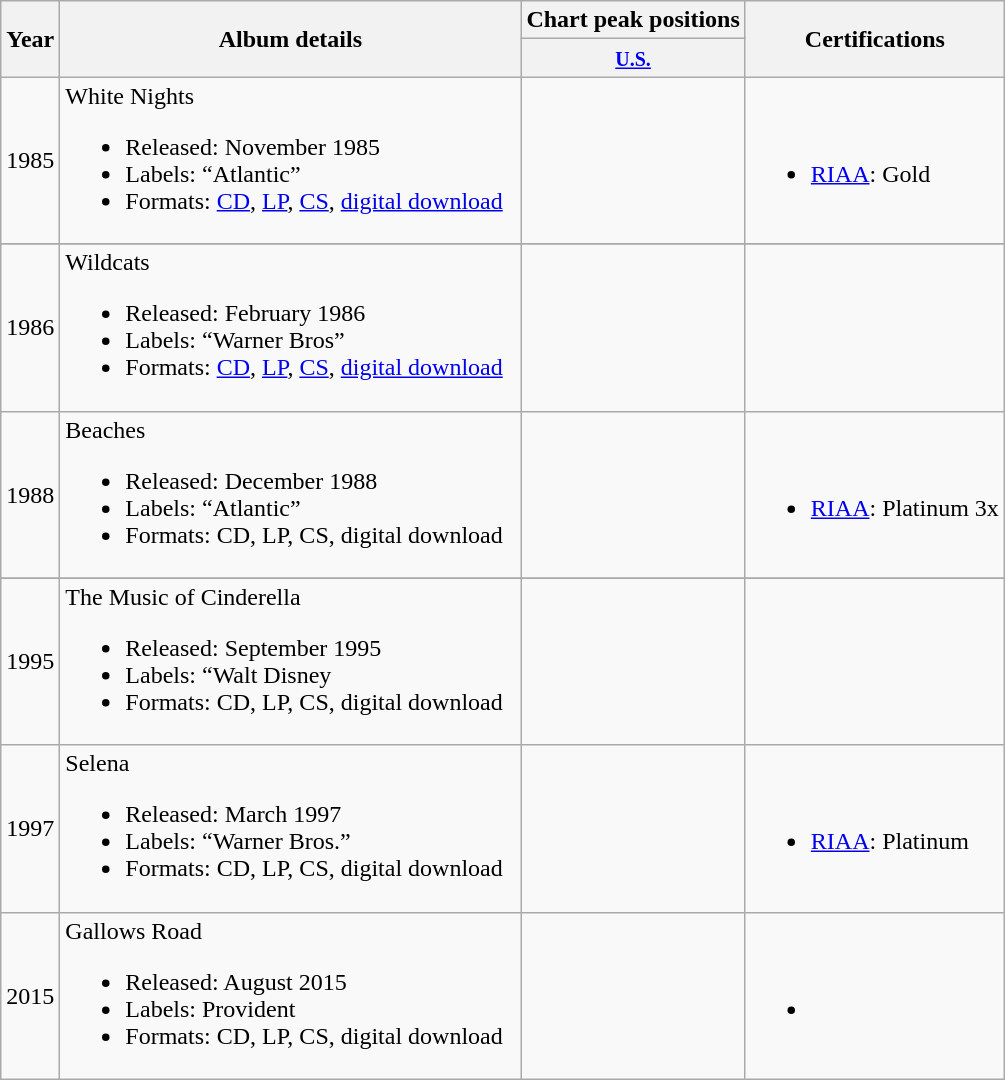<table class="wikitable" border="1">
<tr>
<th rowspan="2">Year</th>
<th rowspan="2" width="300">Album details</th>
<th>Chart peak positions</th>
<th rowspan="2">Certifications</th>
</tr>
<tr>
<th><small><a href='#'>U.S.</a></small></th>
</tr>
<tr>
<td>1985</td>
<td>White Nights<br><ul><li>Released: November 1985</li><li>Labels: “Atlantic”</li><li>Formats: <a href='#'>CD</a>, <a href='#'>LP</a>, <a href='#'>CS</a>, <a href='#'>digital download</a></li></ul></td>
<td align="center"></td>
<td><br><ul><li><a href='#'>RIAA</a>: Gold</li></ul></td>
</tr>
<tr>
</tr>
<tr>
<td>1986</td>
<td>Wildcats<br><ul><li>Released: February 1986</li><li>Labels: “Warner Bros”</li><li>Formats: <a href='#'>CD</a>, <a href='#'>LP</a>, <a href='#'>CS</a>, <a href='#'>digital download</a></li></ul></td>
<td align="center"></td>
<td></td>
</tr>
<tr>
<td>1988</td>
<td>Beaches<br><ul><li>Released: December 1988</li><li>Labels: “Atlantic”</li><li>Formats: CD, LP, CS, digital download</li></ul></td>
<td align="center"></td>
<td><br><ul><li><a href='#'>RIAA</a>: Platinum 3x</li></ul></td>
</tr>
<tr>
</tr>
<tr>
<td>1995</td>
<td>The Music of Cinderella<br><ul><li>Released: September 1995</li><li>Labels: “Walt Disney</li><li>Formats: CD, LP, CS, digital download</li></ul></td>
<td align="center"></td>
<td></td>
</tr>
<tr>
<td>1997</td>
<td>Selena<br><ul><li>Released: March 1997</li><li>Labels: “Warner Bros.”</li><li>Formats: CD, LP, CS, digital download</li></ul></td>
<td align="center"></td>
<td><br><ul><li><a href='#'>RIAA</a>: Platinum</li></ul></td>
</tr>
<tr>
<td>2015</td>
<td>Gallows Road<br><ul><li>Released: August 2015</li><li>Labels: Provident</li><li>Formats: CD, LP, CS, digital download</li></ul></td>
<td align="center"></td>
<td><br><ul><li></li></ul></td>
</tr>
</table>
